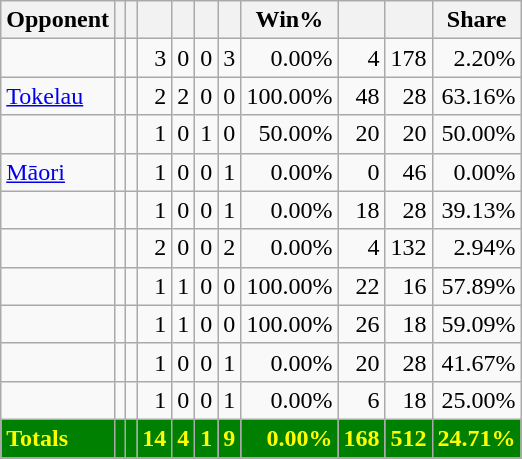<table class="wikitable sortable" style="text-align:right;">
<tr>
<th>Opponent</th>
<th></th>
<th></th>
<th></th>
<th></th>
<th></th>
<th></th>
<th>Win%</th>
<th></th>
<th></th>
<th>Share</th>
</tr>
<tr>
<td align=left></td>
<td></td>
<td></td>
<td>3</td>
<td>0</td>
<td>0</td>
<td>3</td>
<td>0.00%</td>
<td>4</td>
<td>178</td>
<td>2.20%</td>
</tr>
<tr>
<td align=left> <a href='#'>Tokelau</a></td>
<td></td>
<td></td>
<td>2</td>
<td>2</td>
<td>0</td>
<td>0</td>
<td>100.00%</td>
<td>48</td>
<td>28</td>
<td>63.16%</td>
</tr>
<tr>
<td align=left></td>
<td></td>
<td></td>
<td>1</td>
<td>0</td>
<td>1</td>
<td>0</td>
<td>50.00%</td>
<td>20</td>
<td>20</td>
<td>50.00%</td>
</tr>
<tr>
<td align=left> <a href='#'>Māori</a></td>
<td></td>
<td></td>
<td>1</td>
<td>0</td>
<td>0</td>
<td>1</td>
<td>0.00%</td>
<td>0</td>
<td>46</td>
<td>0.00%</td>
</tr>
<tr>
<td align=left></td>
<td></td>
<td></td>
<td>1</td>
<td>0</td>
<td>0</td>
<td>1</td>
<td>0.00%</td>
<td>18</td>
<td>28</td>
<td>39.13%</td>
</tr>
<tr>
<td align=left></td>
<td></td>
<td></td>
<td>2</td>
<td>0</td>
<td>0</td>
<td>2</td>
<td>0.00%</td>
<td>4</td>
<td>132</td>
<td>2.94%</td>
</tr>
<tr>
<td align=left></td>
<td></td>
<td></td>
<td>1</td>
<td>1</td>
<td>0</td>
<td>0</td>
<td>100.00%</td>
<td>22</td>
<td>16</td>
<td>57.89%</td>
</tr>
<tr>
<td align=left></td>
<td></td>
<td></td>
<td>1</td>
<td>1</td>
<td>0</td>
<td>0</td>
<td>100.00%</td>
<td>26</td>
<td>18</td>
<td>59.09%</td>
</tr>
<tr>
<td align=left></td>
<td></td>
<td></td>
<td>1</td>
<td>0</td>
<td>0</td>
<td>1</td>
<td>0.00%</td>
<td>20</td>
<td>28</td>
<td>41.67%</td>
</tr>
<tr>
<td align=left></td>
<td></td>
<td></td>
<td>1</td>
<td>0</td>
<td>0</td>
<td>1</td>
<td>0.00%</td>
<td>6</td>
<td>18</td>
<td>25.00%</td>
</tr>
<tr style="background: green; color:yellow;">
<td align=left><strong>Totals</strong></td>
<td><strong></strong></td>
<td><strong></strong></td>
<td><strong>14</strong></td>
<td><strong>4</strong></td>
<td><strong>1</strong></td>
<td><strong>9</strong></td>
<td><strong>0.00%</strong></td>
<td><strong>168</strong></td>
<td><strong>512</strong></td>
<td><strong>24.71%</strong></td>
</tr>
</table>
